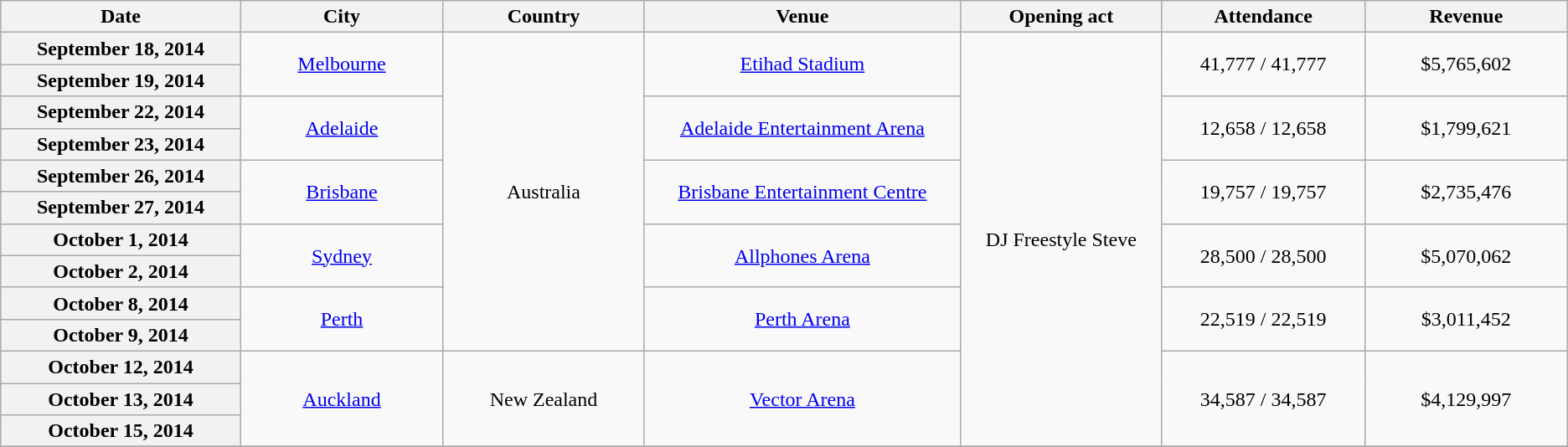<table class="wikitable plainrowheaders" style="text-align:center;">
<tr>
<th scope="col" style="width:12em;">Date</th>
<th scope="col" style="width:10em;">City</th>
<th scope="col" style="width:10em;">Country</th>
<th scope="col" style="width:16em;">Venue</th>
<th scope="col" style="width:10em;">Opening act</th>
<th scope="col" style="width:10em;">Attendance</th>
<th scope="col" style="width:10em;">Revenue</th>
</tr>
<tr>
<th scope="row">September 18, 2014</th>
<td rowspan="2"><a href='#'>Melbourne</a></td>
<td rowspan="10">Australia</td>
<td rowspan="2"><a href='#'>Etihad Stadium</a></td>
<td rowspan="13">DJ Freestyle Steve</td>
<td rowspan="2">41,777 / 41,777</td>
<td rowspan="2">$5,765,602</td>
</tr>
<tr>
<th scope="row">September 19, 2014</th>
</tr>
<tr>
<th scope="row">September 22, 2014</th>
<td rowspan="2"><a href='#'>Adelaide</a></td>
<td rowspan="2"><a href='#'>Adelaide Entertainment Arena</a></td>
<td rowspan="2">12,658 / 12,658</td>
<td rowspan="2">$1,799,621</td>
</tr>
<tr>
<th scope="row">September 23, 2014</th>
</tr>
<tr>
<th scope="row">September 26, 2014</th>
<td rowspan="2"><a href='#'>Brisbane</a></td>
<td rowspan="2"><a href='#'>Brisbane Entertainment Centre</a></td>
<td rowspan="2">19,757 / 19,757</td>
<td rowspan="2">$2,735,476</td>
</tr>
<tr>
<th scope="row">September 27, 2014</th>
</tr>
<tr>
<th scope="row">October 1, 2014</th>
<td rowspan="2"><a href='#'>Sydney</a></td>
<td rowspan="2"><a href='#'>Allphones Arena</a></td>
<td rowspan="2">28,500 / 28,500</td>
<td rowspan="2">$5,070,062</td>
</tr>
<tr>
<th scope="row">October 2, 2014</th>
</tr>
<tr>
<th scope="row">October 8, 2014</th>
<td rowspan="2"><a href='#'>Perth</a></td>
<td rowspan="2"><a href='#'>Perth Arena</a></td>
<td rowspan="2">22,519 / 22,519</td>
<td rowspan="2">$3,011,452</td>
</tr>
<tr>
<th scope="row">October 9, 2014</th>
</tr>
<tr>
<th scope="row">October 12, 2014</th>
<td rowspan="3"><a href='#'>Auckland</a></td>
<td rowspan="3">New Zealand</td>
<td rowspan="3"><a href='#'>Vector Arena</a></td>
<td rowspan="3">34,587 / 34,587</td>
<td rowspan="3">$4,129,997</td>
</tr>
<tr>
<th scope="row">October 13, 2014</th>
</tr>
<tr>
<th scope="row">October 15, 2014</th>
</tr>
<tr>
</tr>
</table>
